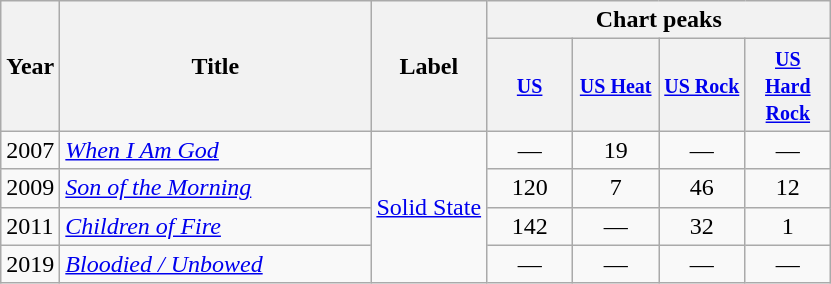<table class="wikitable">
<tr>
<th rowspan="2">Year</th>
<th style="width:200px;" rowspan="2">Title</th>
<th rowspan="2">Label</th>
<th colspan="5">Chart peaks</th>
</tr>
<tr>
<th style="width:50px;"><small><a href='#'>US</a></small></th>
<th style="width:50px;"><small><a href='#'>US Heat</a></small></th>
<th style="width:50px;"><small><a href='#'>US Rock</a></small></th>
<th style="width:50px;"><small><a href='#'>US Hard Rock</a></small></th>
</tr>
<tr>
<td>2007</td>
<td><em><a href='#'>When I Am God</a></em></td>
<td rowspan="4"><a href='#'>Solid State</a></td>
<td style="text-align:center;">—</td>
<td style="text-align:center;">19</td>
<td style="text-align:center;">—</td>
<td style="text-align:center;">—</td>
</tr>
<tr>
<td>2009</td>
<td><em><a href='#'>Son of the Morning</a></em></td>
<td style="text-align:center;">120</td>
<td style="text-align:center;">7</td>
<td style="text-align:center;">46</td>
<td style="text-align:center;">12</td>
</tr>
<tr>
<td>2011</td>
<td><em><a href='#'>Children of Fire</a></em></td>
<td style="text-align:center;">142</td>
<td style="text-align:center;">—</td>
<td style="text-align:center;">32</td>
<td style="text-align:center;">1</td>
</tr>
<tr>
<td>2019</td>
<td><em><a href='#'>Bloodied / Unbowed</a></em></td>
<td style="text-align:center;">—</td>
<td style="text-align:center;">—</td>
<td style="text-align:center;">—</td>
<td style="text-align:center;">—</td>
</tr>
</table>
